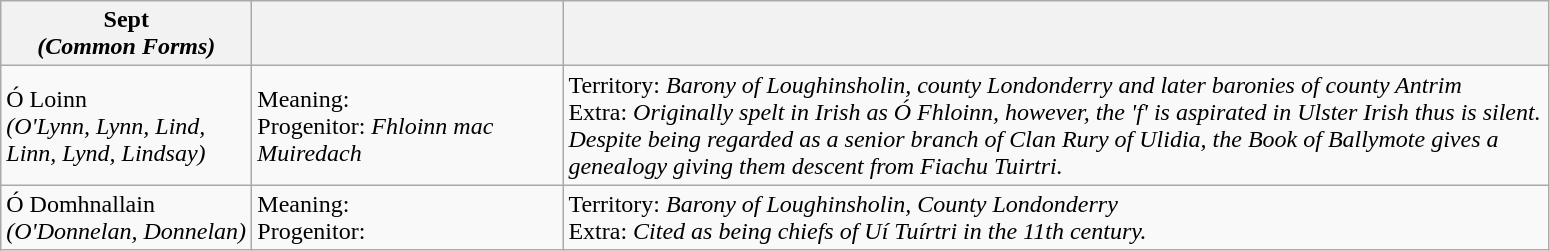<table class="wikitable">
<tr>
<th width="160"><strong>Sept</strong><br><strong><em>(Common Forms)</em></strong></th>
<th width="200"></th>
<th width="650"></th>
</tr>
<tr>
<td>Ó Loinn<br><em>(O'Lynn, Lynn, Lind, Linn, Lynd, Lindsay)</em></td>
<td>Meaning:<br>Progenitor: <em>Fhloinn mac Muiredach</em></td>
<td>Territory: <em>Barony of Loughinsholin, county Londonderry and later baronies of county Antrim</em><br>Extra: <em>Originally spelt in Irish as Ó Fhloinn, however, the 'f' is aspirated in Ulster Irish thus is silent. Despite being regarded as a senior branch of Clan Rury of Ulidia, the Book of Ballymote gives a genealogy giving them descent from Fiachu Tuirtri.</em></td>
</tr>
<tr>
<td>Ó Domhnallain<br><em>(O'Donnelan, Donnelan)</em></td>
<td>Meaning:<br>Progenitor:</td>
<td>Territory: <em>Barony of Loughinsholin, County Londonderry</em><br>Extra: <em>Cited as being chiefs of Uí Tuírtri in the 11th century.</em></td>
</tr>
</table>
